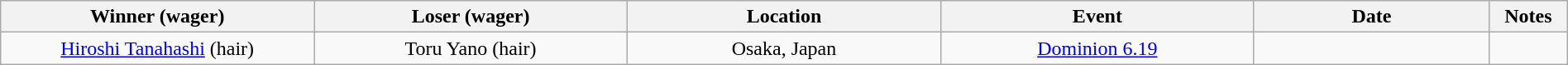<table class="wikitable sortable" width=100%  style="text-align: center">
<tr>
<th width=20% scope="col">Winner (wager)</th>
<th width=20% scope="col">Loser (wager)</th>
<th width=20% scope="col">Location</th>
<th width=20% scope="col">Event</th>
<th width=15% scope="col">Date</th>
<th class="unsortable" width=5% scope="col">Notes</th>
</tr>
<tr>
<td><a href='#'>Hiroshi Tanahashi</a> (hair)</td>
<td>Toru Yano (hair)</td>
<td>Osaka, Japan</td>
<td><a href='#'>Dominion 6.19</a></td>
<td></td>
<td></td>
</tr>
</table>
